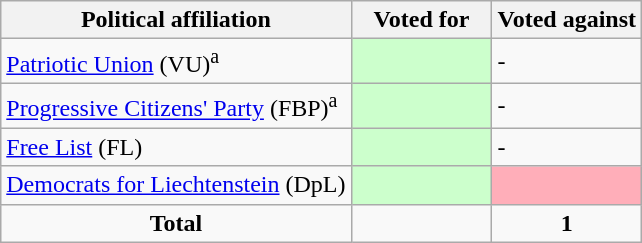<table class="wikitable">
<tr>
<th>Political affiliation</th>
<th style="width:22%;">Voted for</th>
<th>Voted against</th>
</tr>
<tr>
<td> <a href='#'>Patriotic Union</a> (VU)<sup>a</sup></td>
<td style="background-color:#CCFFCC;"></td>
<td>-</td>
</tr>
<tr>
<td> <a href='#'>Progressive Citizens' Party</a> (FBP)<sup>a</sup></td>
<td style="background-color:#CCFFCC;"></td>
<td>-</td>
</tr>
<tr>
<td> <a href='#'>Free List</a> (FL)</td>
<td style="background-color:#CCFFCC;"></td>
<td>-</td>
</tr>
<tr>
<td> <a href='#'>Democrats for Liechtenstein</a> (DpL)</td>
<td style="background-color:#CCFFCC;"></td>
<td style="background-color:#FFAEB9;"></td>
</tr>
<tr>
<td style="text-align:center;"><strong>Total</strong></td>
<td></td>
<td style="text-align:center;"><strong>1</strong></td>
</tr>
</table>
